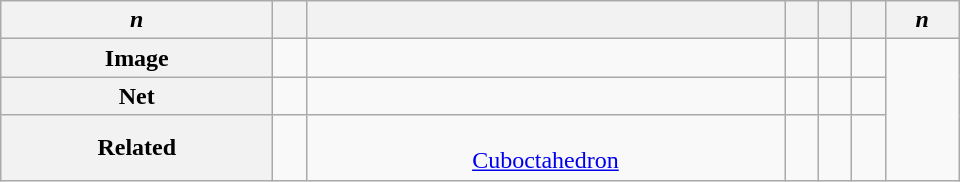<table class=wikitable width=640>
<tr>
<th><em>n</em></th>
<th></th>
<th></th>
<th></th>
<th></th>
<th></th>
<th><em>n</em></th>
</tr>
<tr align=center>
<th>Image</th>
<td></td>
<td></td>
<td></td>
<td></td>
<td></td>
</tr>
<tr align=center>
<th>Net</th>
<td></td>
<td></td>
<td></td>
<td></td>
<td></td>
</tr>
<tr align=center>
<th>Related</th>
<td></td>
<td><br><a href='#'>Cuboctahedron</a></td>
<td></td>
<td></td>
<td></td>
</tr>
</table>
